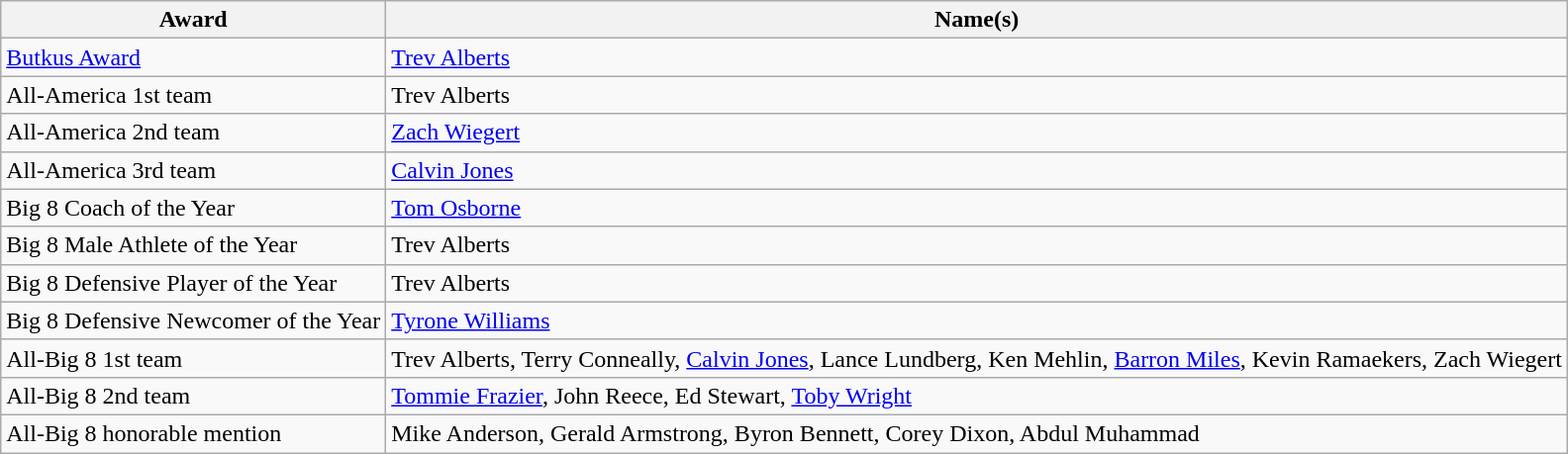<table class="wikitable">
<tr>
<th>Award</th>
<th>Name(s)</th>
</tr>
<tr>
<td><a href='#'>Butkus Award</a></td>
<td><a href='#'>Trev Alberts</a></td>
</tr>
<tr>
<td>All-America 1st team</td>
<td>Trev Alberts</td>
</tr>
<tr>
<td>All-America 2nd team</td>
<td><a href='#'>Zach Wiegert</a></td>
</tr>
<tr>
<td>All-America 3rd team</td>
<td><a href='#'>Calvin Jones</a></td>
</tr>
<tr>
<td>Big 8 Coach of the Year</td>
<td><a href='#'>Tom Osborne</a></td>
</tr>
<tr>
<td>Big 8 Male Athlete of the Year</td>
<td>Trev Alberts</td>
</tr>
<tr>
<td>Big 8 Defensive Player of the Year</td>
<td>Trev Alberts</td>
</tr>
<tr>
<td>Big 8 Defensive Newcomer of the Year</td>
<td><a href='#'>Tyrone Williams</a></td>
</tr>
<tr>
<td>All-Big 8 1st team</td>
<td>Trev Alberts, Terry Conneally, <a href='#'>Calvin Jones</a>, Lance Lundberg, Ken Mehlin, <a href='#'>Barron Miles</a>, Kevin Ramaekers, Zach Wiegert</td>
</tr>
<tr>
<td>All-Big 8 2nd team</td>
<td><a href='#'>Tommie Frazier</a>, John Reece, Ed Stewart, <a href='#'>Toby Wright</a></td>
</tr>
<tr>
<td>All-Big 8 honorable mention</td>
<td>Mike Anderson, Gerald Armstrong, Byron Bennett, Corey Dixon, Abdul Muhammad</td>
</tr>
</table>
